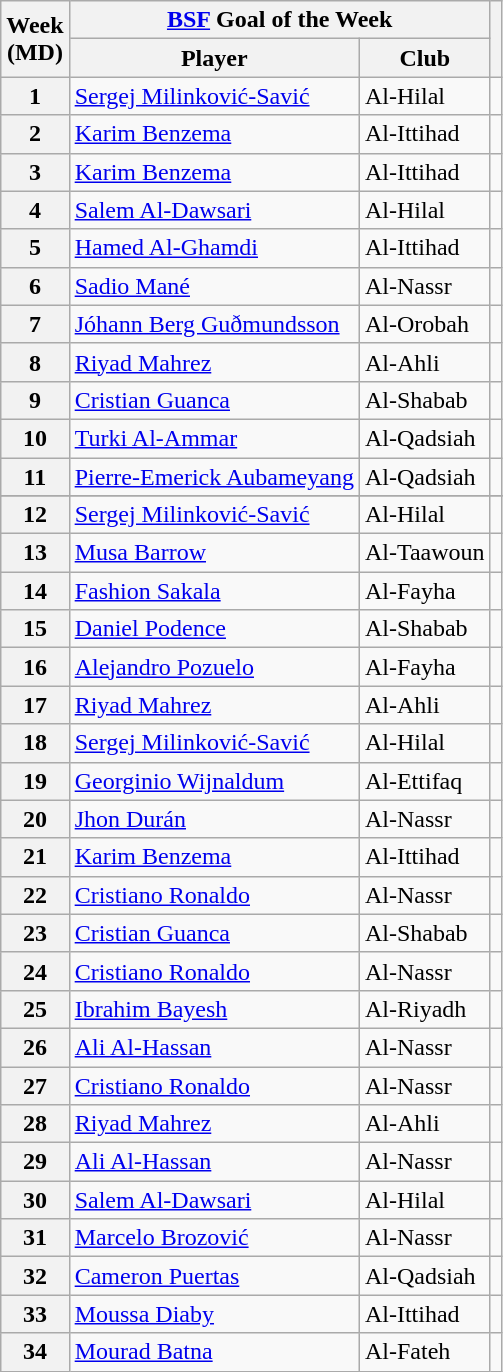<table class="wikitable">
<tr>
<th rowspan=2 scope="col">Week<br>(MD)</th>
<th colspan=2 scope="colgroup"><a href='#'>BSF</a> Goal of the Week</th>
<th rowspan=2 scope="col"></th>
</tr>
<tr>
<th scope="col">Player</th>
<th scope="col">Club</th>
</tr>
<tr>
<th scope="row">1</th>
<td> <a href='#'>Sergej Milinković-Savić</a></td>
<td>Al-Hilal</td>
<td></td>
</tr>
<tr>
<th scope="row">2</th>
<td> <a href='#'>Karim Benzema</a></td>
<td>Al-Ittihad</td>
<td></td>
</tr>
<tr>
<th scope="row">3</th>
<td> <a href='#'>Karim Benzema</a></td>
<td>Al-Ittihad</td>
<td></td>
</tr>
<tr>
<th scope="row">4</th>
<td> <a href='#'>Salem Al-Dawsari</a></td>
<td>Al-Hilal</td>
<td></td>
</tr>
<tr>
<th scope="row">5</th>
<td> <a href='#'>Hamed Al-Ghamdi</a></td>
<td>Al-Ittihad</td>
<td></td>
</tr>
<tr>
<th scope="row">6</th>
<td> <a href='#'>Sadio Mané</a></td>
<td>Al-Nassr</td>
<td></td>
</tr>
<tr>
<th scope="row">7</th>
<td> <a href='#'>Jóhann Berg Guðmundsson</a></td>
<td>Al-Orobah</td>
<td></td>
</tr>
<tr>
<th scope="row">8</th>
<td> <a href='#'>Riyad Mahrez</a></td>
<td>Al-Ahli</td>
<td></td>
</tr>
<tr>
<th scope="row">9</th>
<td> <a href='#'>Cristian Guanca</a></td>
<td>Al-Shabab</td>
<td></td>
</tr>
<tr>
<th scope="row">10</th>
<td> <a href='#'>Turki Al-Ammar</a></td>
<td>Al-Qadsiah</td>
<td></td>
</tr>
<tr>
<th scope="row">11</th>
<td> <a href='#'>Pierre-Emerick Aubameyang</a></td>
<td>Al-Qadsiah</td>
<td></td>
</tr>
<tr>
</tr>
<tr>
<th scope="row">12</th>
<td> <a href='#'>Sergej Milinković-Savić</a></td>
<td>Al-Hilal</td>
<td></td>
</tr>
<tr>
<th scope="row">13</th>
<td> <a href='#'>Musa Barrow</a></td>
<td>Al-Taawoun</td>
<td></td>
</tr>
<tr>
<th scope="row">14</th>
<td> <a href='#'>Fashion Sakala</a></td>
<td>Al-Fayha</td>
<td></td>
</tr>
<tr>
<th scope="row">15</th>
<td> <a href='#'>Daniel Podence</a></td>
<td>Al-Shabab</td>
<td></td>
</tr>
<tr>
<th scope="row">16</th>
<td> <a href='#'>Alejandro Pozuelo</a></td>
<td>Al-Fayha</td>
<td></td>
</tr>
<tr>
<th scope="row">17</th>
<td> <a href='#'>Riyad Mahrez</a></td>
<td>Al-Ahli</td>
<td></td>
</tr>
<tr>
<th scope="row">18</th>
<td> <a href='#'>Sergej Milinković-Savić</a></td>
<td>Al-Hilal</td>
<td></td>
</tr>
<tr>
<th scope="row">19</th>
<td> <a href='#'>Georginio Wijnaldum</a></td>
<td>Al-Ettifaq</td>
<td></td>
</tr>
<tr>
<th scope="row">20</th>
<td> <a href='#'>Jhon Durán</a></td>
<td>Al-Nassr</td>
<td></td>
</tr>
<tr>
<th scope="row">21</th>
<td> <a href='#'>Karim Benzema</a></td>
<td>Al-Ittihad</td>
<td></td>
</tr>
<tr>
<th scope="row">22</th>
<td> <a href='#'>Cristiano Ronaldo</a></td>
<td>Al-Nassr</td>
<td></td>
</tr>
<tr>
<th scope="row">23</th>
<td> <a href='#'>Cristian Guanca</a></td>
<td>Al-Shabab</td>
<td></td>
</tr>
<tr>
<th scope="row">24</th>
<td> <a href='#'>Cristiano Ronaldo</a></td>
<td>Al-Nassr</td>
<td></td>
</tr>
<tr>
<th scope="row">25</th>
<td> <a href='#'>Ibrahim Bayesh</a></td>
<td>Al-Riyadh</td>
<td></td>
</tr>
<tr>
<th scope="row">26</th>
<td> <a href='#'>Ali Al-Hassan</a></td>
<td>Al-Nassr</td>
<td></td>
</tr>
<tr>
<th scope="row">27</th>
<td> <a href='#'>Cristiano Ronaldo</a></td>
<td>Al-Nassr</td>
<td></td>
</tr>
<tr>
<th scope="row">28</th>
<td> <a href='#'>Riyad Mahrez</a></td>
<td>Al-Ahli</td>
<td></td>
</tr>
<tr>
<th scope="row">29</th>
<td> <a href='#'>Ali Al-Hassan</a></td>
<td>Al-Nassr</td>
<td></td>
</tr>
<tr>
<th scope="row">30</th>
<td> <a href='#'>Salem Al-Dawsari</a></td>
<td>Al-Hilal</td>
<td></td>
</tr>
<tr>
<th scope="row">31</th>
<td> <a href='#'>Marcelo Brozović</a></td>
<td>Al-Nassr</td>
<td></td>
</tr>
<tr>
<th scope="row">32</th>
<td> <a href='#'>Cameron Puertas</a></td>
<td>Al-Qadsiah</td>
<td></td>
</tr>
<tr>
<th scope="row">33</th>
<td> <a href='#'>Moussa Diaby</a></td>
<td>Al-Ittihad</td>
<td></td>
</tr>
<tr>
<th scope="row">34</th>
<td> <a href='#'>Mourad Batna</a></td>
<td>Al-Fateh</td>
<td></td>
</tr>
</table>
